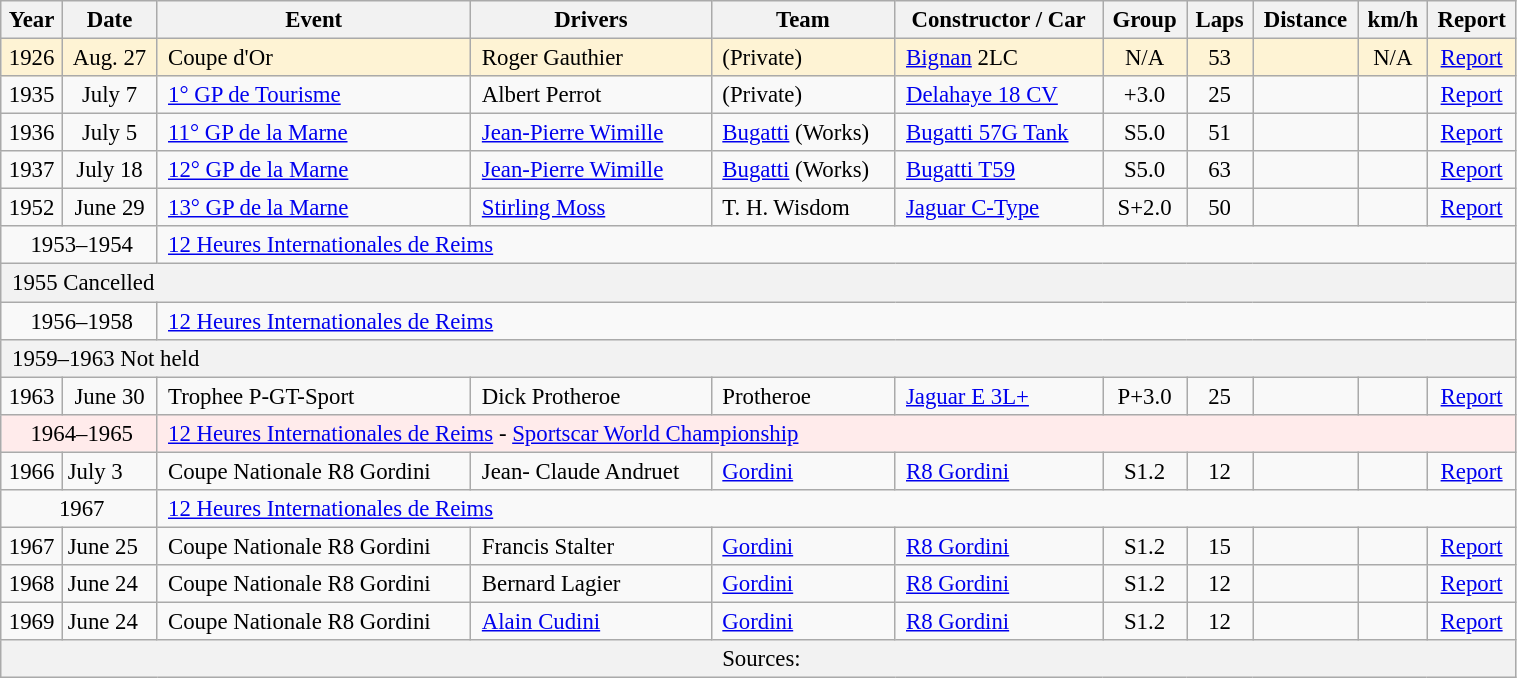<table class="wikitable sortable" style="width: 80%;font-size: 95%;">
<tr>
<th style="width:34px;">Year</th>
<th scope="col" class="unsortable">Date</th>
<th scope="col" class="unsortable">Event</th>
<th scope="col" class="unsortable">Drivers</th>
<th scope="col" class="unsortable">Team</th>
<th scope="col" class="unsortable">Constructor / Car</th>
<th scope="col" class="unsortable">Group</th>
<th scope="col" class="unsortable">Laps</th>
<th scope="col" class="unsortable">Distance</th>
<th scope="col" class="unsortable">km/h</th>
<th scope="col" class="unsortable">Report</th>
</tr>
<tr style="background:#fef3d4;">
<td align="center">1926</td>
<td align="center">Aug. 27</td>
<td style="padding-left: 7px">Coupe d'Or</td>
<td style="padding-left: 7px"> Roger Gauthier</td>
<td style="padding-left: 7px">(Private)</td>
<td style="padding-left: 7px"> <a href='#'>Bignan</a> 2LC</td>
<td align="center">N/A</td>
<td align="center">53</td>
<td align="center"></td>
<td align="center">N/A</td>
<td align="center"><a href='#'>Report</a></td>
</tr>
<tr>
<td align="center">1935</td>
<td align="center">July 7</td>
<td style="padding-left: 7px"><a href='#'>1° GP de Tourisme</a></td>
<td style="padding-left: 7px"> Albert Perrot</td>
<td style="padding-left: 7px">(Private)</td>
<td style="padding-left: 7px"> <a href='#'>Delahaye 18 CV</a></td>
<td align="center">+3.0</td>
<td align="center">25</td>
<td align="center"></td>
<td style="padding-left: 7px"></td>
<td align="center"><a href='#'>Report</a></td>
</tr>
<tr>
<td align="center">1936</td>
<td align="center">July 5</td>
<td style="padding-left: 7px"><a href='#'>11° GP de la Marne</a></td>
<td style="padding-left: 7px"> <a href='#'>Jean-Pierre Wimille</a></td>
<td style="padding-left: 7px"> <a href='#'>Bugatti</a> (Works)</td>
<td style="padding-left: 7px"> <a href='#'>Bugatti 57G Tank</a></td>
<td align="center">S5.0</td>
<td align="center">51</td>
<td align="center"></td>
<td style="padding-left: 7px"></td>
<td align="center"><a href='#'>Report</a></td>
</tr>
<tr>
<td align="center">1937</td>
<td align="center">July 18</td>
<td style="padding-left: 7px"><a href='#'>12° GP de la Marne</a></td>
<td style="padding-left: 7px"> <a href='#'>Jean-Pierre Wimille</a></td>
<td style="padding-left: 7px"> <a href='#'>Bugatti</a> (Works)</td>
<td style="padding-left: 7px"> <a href='#'>Bugatti T59</a></td>
<td align="center">S5.0</td>
<td align="center">63</td>
<td align="center"></td>
<td style="padding-left: 7px"></td>
<td align="center"><a href='#'>Report</a></td>
</tr>
<tr>
<td align="center">1952</td>
<td align="center">June 29</td>
<td style="padding-left: 7px"><a href='#'>13° GP de la Marne</a></td>
<td style="padding-left: 7px"> <a href='#'>Stirling Moss</a></td>
<td style="padding-left: 7px"> T. H. Wisdom</td>
<td style="padding-left: 7px"> <a href='#'>Jaguar C-Type</a></td>
<td align="center">S+2.0</td>
<td align="center">50</td>
<td align="center"></td>
<td style="padding-left: 7px"></td>
<td align="center"><a href='#'>Report</a></td>
</tr>
<tr>
<td style="padding-left: 7px" align="center" colspan=2>1953–1954</td>
<td style="padding-left: 7px" colspan=9><a href='#'>12 Heures Internationales de Reims</a></td>
</tr>
<tr>
<td style="background:#F2F2F2;padding-left: 7px" colspan=11>1955 Cancelled</td>
</tr>
<tr>
<td style="padding-left: 7px" align="center" colspan=2>1956–1958</td>
<td style="padding-left: 7px" colspan=9><a href='#'>12 Heures Internationales de Reims</a></td>
</tr>
<tr>
<td style="background:#F2F2F2;padding-left: 7px" colspan=11>1959–1963 Not held</td>
</tr>
<tr>
<td align="center">1963</td>
<td align="center">June 30</td>
<td style="padding-left: 7px">Trophee P-GT-Sport</td>
<td style="padding-left: 7px"> Dick Protheroe</td>
<td style="padding-left: 7px"> Protheroe</td>
<td style="padding-left: 7px"> <a href='#'>Jaguar E 3L+</a></td>
<td align="center">P+3.0</td>
<td align="center">25</td>
<td style="padding-left: 7px"></td>
<td style="padding-left: 7px"></td>
<td align="center"><a href='#'>Report</a></td>
</tr>
<tr>
<td style="background:#ffebeb;padding-left: 7px" align="center" colspan=2>1964–1965</td>
<td style="background:#ffebeb;padding-left: 7px" colspan=9><a href='#'>12 Heures Internationales de Reims</a> - <a href='#'>Sportscar World Championship</a></td>
</tr>
<tr>
<td align="center">1966</td>
<td>July 3</td>
<td style="padding-left: 7px">Coupe Nationale R8 Gordini</td>
<td style="padding-left: 7px"> Jean- Claude Andruet</td>
<td style="padding-left: 7px"> <a href='#'>Gordini</a></td>
<td style="padding-left: 7px"> <a href='#'>R8 Gordini</a></td>
<td align="center">S1.2</td>
<td align="center">12</td>
<td align="center"></td>
<td style="padding-left: 7px"></td>
<td align="center"><a href='#'>Report</a></td>
</tr>
<tr>
<td style="padding-left: 7px" align="center" colspan=2>1967</td>
<td style="padding-left: 7px" colspan=9><a href='#'>12 Heures Internationales de Reims</a></td>
</tr>
<tr>
<td align="center">1967</td>
<td>June 25</td>
<td style="padding-left: 7px">Coupe Nationale R8 Gordini</td>
<td style="padding-left: 7px"> Francis Stalter</td>
<td style="padding-left: 7px"> <a href='#'>Gordini</a></td>
<td style="padding-left: 7px"> <a href='#'>R8 Gordini</a></td>
<td align="center">S1.2</td>
<td align="center">15</td>
<td align="center"></td>
<td style="padding-left: 7px"></td>
<td align="center"><a href='#'>Report</a></td>
</tr>
<tr>
<td align="center">1968</td>
<td>June 24</td>
<td style="padding-left: 7px">Coupe Nationale R8 Gordini</td>
<td style="padding-left: 7px"> Bernard Lagier</td>
<td style="padding-left: 7px"> <a href='#'>Gordini</a></td>
<td style="padding-left: 7px"> <a href='#'>R8 Gordini</a></td>
<td align="center">S1.2</td>
<td align="center">12</td>
<td align="center"></td>
<td style="padding-left: 7px"></td>
<td align="center"><a href='#'>Report</a></td>
</tr>
<tr>
<td align="center">1969</td>
<td>June 24</td>
<td style="padding-left: 7px">Coupe Nationale R8 Gordini</td>
<td style="padding-left: 7px"> <a href='#'>Alain Cudini</a></td>
<td style="padding-left: 7px"> <a href='#'>Gordini</a></td>
<td style="padding-left: 7px"> <a href='#'>R8 Gordini</a></td>
<td align="center">S1.2</td>
<td align="center">12</td>
<td align="center"></td>
<td style="padding-left: 7px"></td>
<td align="center"><a href='#'>Report</a></td>
</tr>
<tr>
<td style="background:#F2F2F2;padding-left: 7px" colspan=11 align="center">Sources:</td>
</tr>
</table>
